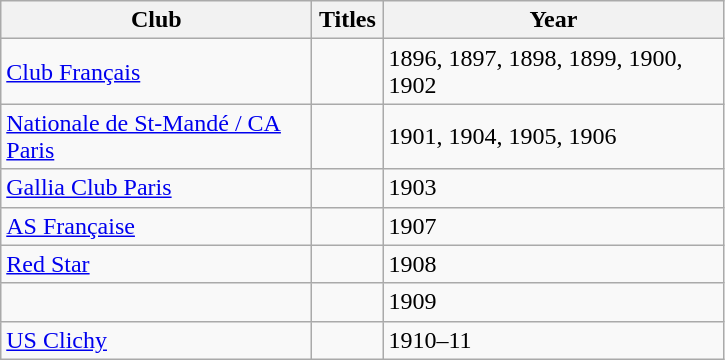<table class="wikitable sortable">
<tr>
<th width=200px>Club</th>
<th width=40px>Titles</th>
<th width=220px>Year</th>
</tr>
<tr>
<td><a href='#'>Club Français</a></td>
<td></td>
<td>1896, 1897, 1898, 1899, 1900, 1902</td>
</tr>
<tr>
<td><a href='#'>Nationale de St-Mandé / CA Paris</a></td>
<td></td>
<td>1901, 1904, 1905, 1906</td>
</tr>
<tr>
<td><a href='#'>Gallia Club Paris</a></td>
<td></td>
<td>1903</td>
</tr>
<tr>
<td><a href='#'>AS Française</a></td>
<td></td>
<td>1907</td>
</tr>
<tr>
<td><a href='#'>Red Star</a></td>
<td></td>
<td>1908</td>
</tr>
<tr>
<td></td>
<td></td>
<td>1909</td>
</tr>
<tr>
<td><a href='#'>US Clichy</a></td>
<td></td>
<td>1910–11</td>
</tr>
</table>
